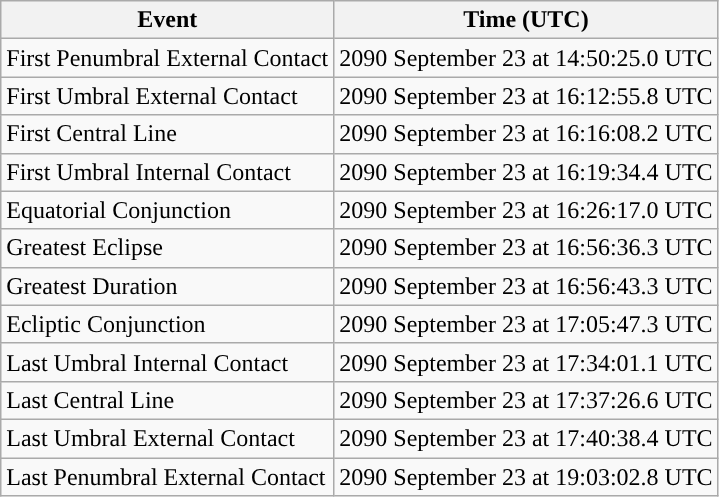<table class="wikitable">
<tr>
<th>Event</th>
<th>Time (UTC)</th>
</tr>
<tr>
<td>First Penumbral External Contact</td>
<td>2090 September 23 at 14:50:25.0 UTC</td>
</tr>
<tr>
<td>First Umbral External Contact</td>
<td>2090 September 23 at 16:12:55.8 UTC</td>
</tr>
<tr>
<td>First Central Line</td>
<td>2090 September 23 at 16:16:08.2 UTC</td>
</tr>
<tr>
<td>First Umbral Internal Contact</td>
<td>2090 September 23 at 16:19:34.4 UTC</td>
</tr>
<tr>
<td>Equatorial Conjunction</td>
<td>2090 September 23 at 16:26:17.0 UTC</td>
</tr>
<tr>
<td>Greatest Eclipse</td>
<td>2090 September 23 at 16:56:36.3 UTC</td>
</tr>
<tr>
<td>Greatest Duration</td>
<td>2090 September 23 at 16:56:43.3 UTC</td>
</tr>
<tr>
<td>Ecliptic Conjunction</td>
<td>2090 September 23 at 17:05:47.3 UTC</td>
</tr>
<tr>
<td>Last Umbral Internal Contact</td>
<td>2090 September 23 at 17:34:01.1 UTC</td>
</tr>
<tr>
<td>Last Central Line</td>
<td>2090 September 23 at 17:37:26.6 UTC</td>
</tr>
<tr>
<td>Last Umbral External Contact</td>
<td>2090 September 23 at 17:40:38.4 UTC</td>
</tr>
<tr>
<td>Last Penumbral External Contact</td>
<td>2090 September 23 at 19:03:02.8 UTC</td>
</tr>
</table>
